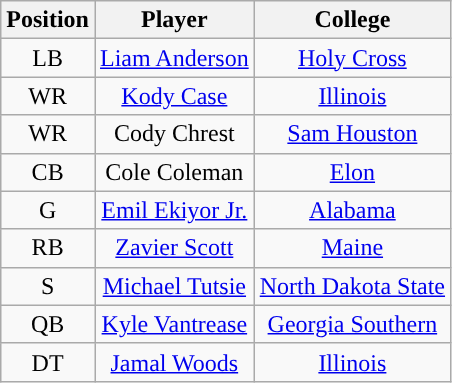<table class="wikitable" style="text-align:center">
<tr>
<th>Position</th>
<th>Player</th>
<th>College</th>
</tr>
<tr>
<td>LB</td>
<td><a href='#'>Liam Anderson</a></td>
<td><a href='#'>Holy Cross</a></td>
</tr>
<tr>
<td>WR</td>
<td><a href='#'>Kody Case</a></td>
<td><a href='#'>Illinois</a></td>
</tr>
<tr>
<td>WR</td>
<td>Cody Chrest</td>
<td><a href='#'>Sam Houston</a></td>
</tr>
<tr>
<td>CB</td>
<td>Cole Coleman</td>
<td><a href='#'>Elon</a></td>
</tr>
<tr>
<td>G</td>
<td><a href='#'>Emil Ekiyor Jr.</a></td>
<td><a href='#'>Alabama</a></td>
</tr>
<tr>
<td>RB</td>
<td><a href='#'>Zavier Scott</a></td>
<td><a href='#'>Maine</a></td>
</tr>
<tr>
<td>S</td>
<td><a href='#'>Michael Tutsie</a></td>
<td><a href='#'>North Dakota State</a></td>
</tr>
<tr>
<td>QB</td>
<td><a href='#'>Kyle Vantrease</a></td>
<td><a href='#'>Georgia Southern</a></td>
</tr>
<tr>
<td>DT</td>
<td><a href='#'>Jamal Woods</a></td>
<td><a href='#'>Illinois</a></td>
</tr>
</table>
